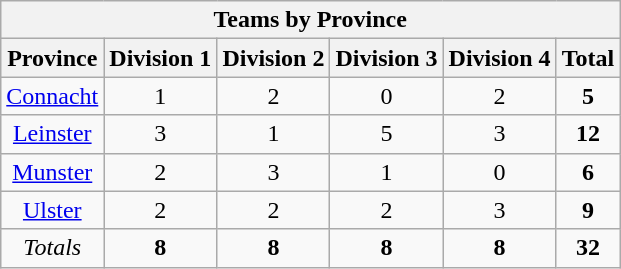<table class="wikitable" style="text-align:center">
<tr>
<th colspan=6>Teams by Province</th>
</tr>
<tr>
<th>Province</th>
<th>Division 1</th>
<th>Division 2</th>
<th>Division 3</th>
<th>Division 4</th>
<th>Total</th>
</tr>
<tr>
<td><a href='#'>Connacht</a></td>
<td>1</td>
<td>2</td>
<td>0</td>
<td>2</td>
<td><strong>5</strong></td>
</tr>
<tr>
<td><a href='#'>Leinster</a></td>
<td>3</td>
<td>1</td>
<td>5</td>
<td>3</td>
<td><strong>12</strong></td>
</tr>
<tr>
<td><a href='#'>Munster</a></td>
<td>2</td>
<td>3</td>
<td>1</td>
<td>0</td>
<td><strong>6</strong></td>
</tr>
<tr>
<td><a href='#'>Ulster</a></td>
<td>2</td>
<td>2</td>
<td>2</td>
<td>3</td>
<td><strong>9</strong></td>
</tr>
<tr>
<td><em>Totals</em></td>
<td><strong>8</strong></td>
<td><strong>8</strong></td>
<td><strong>8</strong></td>
<td><strong>8</strong></td>
<td><strong>32</strong></td>
</tr>
</table>
